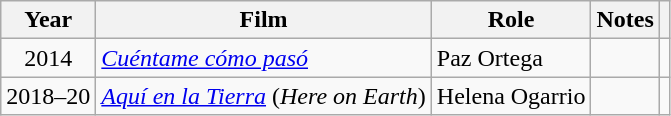<table class="wikitable">
<tr>
<th>Year</th>
<th>Film</th>
<th>Role</th>
<th>Notes</th>
<th></th>
</tr>
<tr>
<td align = "center">2014</td>
<td><em><a href='#'>Cuéntame cómo pasó</a></em></td>
<td>Paz Ortega</td>
<td></td>
<td align = "center"></td>
</tr>
<tr>
<td align = "center">2018–20</td>
<td><em><a href='#'>Aquí en la Tierra</a></em> (<em>Here on Earth</em>)</td>
<td>Helena Ogarrio</td>
<td></td>
<td align = "center"></td>
</tr>
</table>
